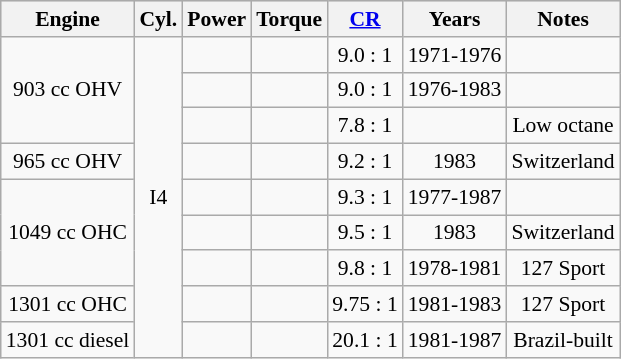<table class="wikitable" style="text-align:center; font-size:90%;">
<tr style="text-align:center; background:#dcdcdc; vertical-align:middle;">
<th>Engine</th>
<th>Cyl.</th>
<th>Power</th>
<th>Torque</th>
<th><a href='#'>CR</a></th>
<th>Years</th>
<th>Notes</th>
</tr>
<tr>
<td rowspan = "3">903 cc OHV</td>
<td rowspan = "9">I4</td>
<td></td>
<td></td>
<td>9.0 : 1</td>
<td>1971-1976</td>
<td></td>
</tr>
<tr>
<td></td>
<td></td>
<td>9.0 : 1</td>
<td>1976-1983</td>
<td></td>
</tr>
<tr>
<td></td>
<td></td>
<td>7.8 : 1</td>
<td></td>
<td>Low octane</td>
</tr>
<tr>
<td>965 cc OHV</td>
<td></td>
<td></td>
<td>9.2 : 1</td>
<td>1983</td>
<td>Switzerland</td>
</tr>
<tr>
<td rowspan = "3">1049 cc OHC</td>
<td></td>
<td></td>
<td>9.3 : 1</td>
<td>1977-1987</td>
<td></td>
</tr>
<tr чмпо>
<td></td>
<td></td>
<td>9.5 : 1</td>
<td>1983</td>
<td>Switzerland</td>
</tr>
<tr>
<td></td>
<td></td>
<td>9.8 : 1</td>
<td>1978-1981</td>
<td>127 Sport</td>
</tr>
<tr>
<td>1301 cc OHC</td>
<td></td>
<td></td>
<td>9.75 : 1</td>
<td>1981-1983</td>
<td>127 Sport</td>
</tr>
<tr>
<td>1301 cc diesel</td>
<td></td>
<td></td>
<td>20.1 : 1</td>
<td>1981-1987</td>
<td>Brazil-built</td>
</tr>
</table>
